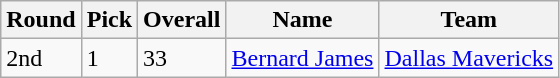<table class="wikitable">
<tr>
<th>Round</th>
<th>Pick</th>
<th>Overall</th>
<th>Name</th>
<th>Team</th>
</tr>
<tr>
<td>2nd</td>
<td>1</td>
<td>33</td>
<td><a href='#'>Bernard James</a></td>
<td><a href='#'>Dallas Mavericks</a></td>
</tr>
</table>
